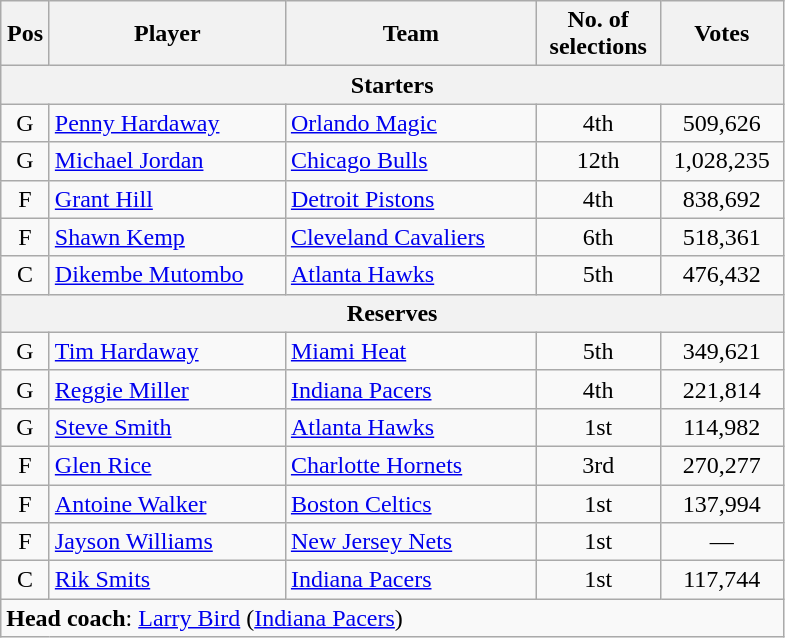<table class="wikitable" style="text-align:center">
<tr>
<th scope="col" width="25px">Pos</th>
<th scope="col" width="150px">Player</th>
<th scope="col" width="160px">Team</th>
<th scope="col" width="75px">No. of selections</th>
<th scope="col" width="75px">Votes</th>
</tr>
<tr>
<th scope="col" colspan="5">Starters</th>
</tr>
<tr>
<td>G</td>
<td style="text-align:left"><a href='#'>Penny Hardaway</a></td>
<td style="text-align:left"><a href='#'>Orlando Magic</a></td>
<td>4th</td>
<td>509,626</td>
</tr>
<tr>
<td>G</td>
<td style="text-align:left"><a href='#'>Michael Jordan</a></td>
<td style="text-align:left"><a href='#'>Chicago Bulls</a></td>
<td>12th</td>
<td>1,028,235</td>
</tr>
<tr>
<td>F</td>
<td style="text-align:left"><a href='#'>Grant Hill</a></td>
<td style="text-align:left"><a href='#'>Detroit Pistons</a></td>
<td>4th</td>
<td>838,692</td>
</tr>
<tr>
<td>F</td>
<td style="text-align:left"><a href='#'>Shawn Kemp</a></td>
<td style="text-align:left"><a href='#'>Cleveland Cavaliers</a></td>
<td>6th</td>
<td>518,361</td>
</tr>
<tr>
<td>C</td>
<td style="text-align:left"><a href='#'>Dikembe Mutombo</a></td>
<td style="text-align:left"><a href='#'>Atlanta Hawks</a></td>
<td>5th</td>
<td>476,432</td>
</tr>
<tr>
<th scope="col" colspan="5">Reserves</th>
</tr>
<tr>
<td>G</td>
<td style="text-align:left"><a href='#'>Tim Hardaway</a></td>
<td style="text-align:left"><a href='#'>Miami Heat</a></td>
<td>5th</td>
<td>349,621</td>
</tr>
<tr>
<td>G</td>
<td style="text-align:left"><a href='#'>Reggie Miller</a></td>
<td style="text-align:left"><a href='#'>Indiana Pacers</a></td>
<td>4th</td>
<td>221,814</td>
</tr>
<tr>
<td>G</td>
<td style="text-align:left"><a href='#'>Steve Smith</a></td>
<td style="text-align:left"><a href='#'>Atlanta Hawks</a></td>
<td>1st</td>
<td>114,982</td>
</tr>
<tr>
<td>F</td>
<td style="text-align:left"><a href='#'>Glen Rice</a></td>
<td style="text-align:left"><a href='#'>Charlotte Hornets</a></td>
<td>3rd</td>
<td>270,277</td>
</tr>
<tr>
<td>F</td>
<td style="text-align:left"><a href='#'>Antoine Walker</a></td>
<td style="text-align:left"><a href='#'>Boston Celtics</a></td>
<td>1st</td>
<td>137,994</td>
</tr>
<tr>
<td>F</td>
<td style="text-align:left"><a href='#'>Jayson Williams</a></td>
<td style="text-align:left"><a href='#'>New Jersey Nets</a></td>
<td>1st</td>
<td>—</td>
</tr>
<tr>
<td>C</td>
<td style="text-align:left"><a href='#'>Rik Smits</a></td>
<td style="text-align:left"><a href='#'>Indiana Pacers</a></td>
<td>1st</td>
<td>117,744</td>
</tr>
<tr>
<td style="text-align:left" colspan="5"><strong>Head coach</strong>: <a href='#'>Larry Bird</a> (<a href='#'>Indiana Pacers</a>)</td>
</tr>
</table>
